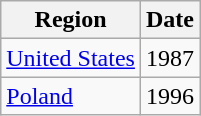<table class="wikitable">
<tr>
<th>Region</th>
<th>Date</th>
</tr>
<tr>
<td><a href='#'>United States</a></td>
<td>1987</td>
</tr>
<tr>
<td><a href='#'>Poland</a></td>
<td>1996</td>
</tr>
</table>
